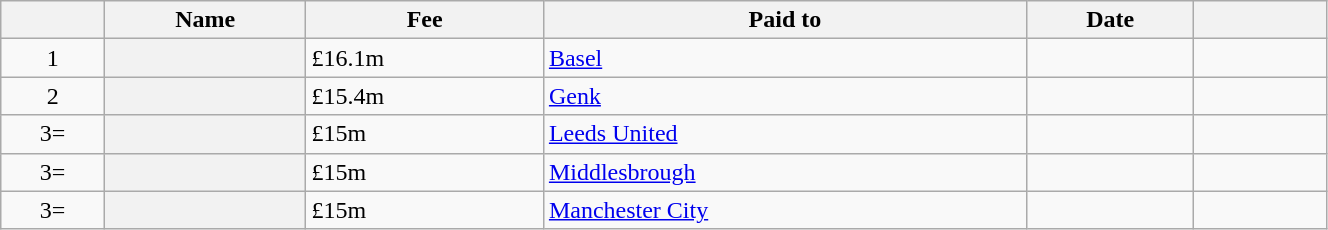<table class="wikitable sortable plainrowheaders" style="width:70%;">
<tr>
<th scope="col"></th>
<th scope="col">Name</th>
<th scope="col">Fee</th>
<th scope="col">Paid to</th>
<th scope="col">Date</th>
<th scope="col" style="width:10%;" class="unsortable"></th>
</tr>
<tr>
<td style="text-align:center;">1</td>
<th scope="row"></th>
<td>£16.1m</td>
<td><a href='#'>Basel</a></td>
<td></td>
<td align=center></td>
</tr>
<tr>
<td style="text-align:center;">2</td>
<th scope="row"></th>
<td>£15.4m</td>
<td><a href='#'>Genk</a></td>
<td></td>
<td align=center></td>
</tr>
<tr>
<td style="text-align:center;">3=</td>
<th scope="row"></th>
<td>£15m</td>
<td><a href='#'>Leeds United</a></td>
<td></td>
<td align=center></td>
</tr>
<tr>
<td style="text-align:center;">3=</td>
<th scope="row"></th>
<td>£15m</td>
<td><a href='#'>Middlesbrough</a></td>
<td></td>
<td align=center></td>
</tr>
<tr>
<td style="text-align:center;">3=</td>
<th scope="row"></th>
<td>£15m</td>
<td><a href='#'>Manchester City</a></td>
<td></td>
<td align=center></td>
</tr>
</table>
